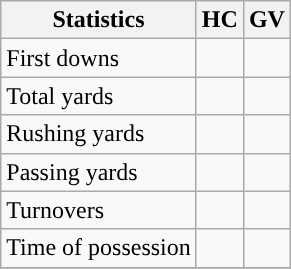<table class="wikitable" style="float: left;">
<tr>
<th>Statistics</th>
<th>HC</th>
<th>GV</th>
</tr>
<tr>
<td>First downs</td>
<td></td>
<td></td>
</tr>
<tr>
<td>Total yards</td>
<td></td>
<td></td>
</tr>
<tr>
<td>Rushing yards</td>
<td></td>
<td></td>
</tr>
<tr>
<td>Passing yards</td>
<td></td>
<td></td>
</tr>
<tr>
<td>Turnovers</td>
<td></td>
<td></td>
</tr>
<tr>
<td>Time of possession</td>
<td></td>
<td></td>
</tr>
<tr>
</tr>
</table>
